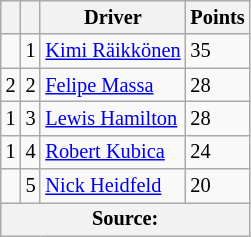<table class="wikitable" style="font-size: 85%;">
<tr>
<th></th>
<th></th>
<th>Driver</th>
<th>Points</th>
</tr>
<tr>
<td></td>
<td align="center">1</td>
<td> <a href='#'>Kimi Räikkönen</a></td>
<td>35</td>
</tr>
<tr>
<td> 2</td>
<td align="center">2</td>
<td> <a href='#'>Felipe Massa</a></td>
<td>28</td>
</tr>
<tr>
<td> 1</td>
<td align="center">3</td>
<td> <a href='#'>Lewis Hamilton</a></td>
<td>28</td>
</tr>
<tr>
<td> 1</td>
<td align="center">4</td>
<td> <a href='#'>Robert Kubica</a></td>
<td>24</td>
</tr>
<tr>
<td></td>
<td align="center">5</td>
<td> <a href='#'>Nick Heidfeld</a></td>
<td>20</td>
</tr>
<tr>
<th colspan=4>Source:</th>
</tr>
</table>
